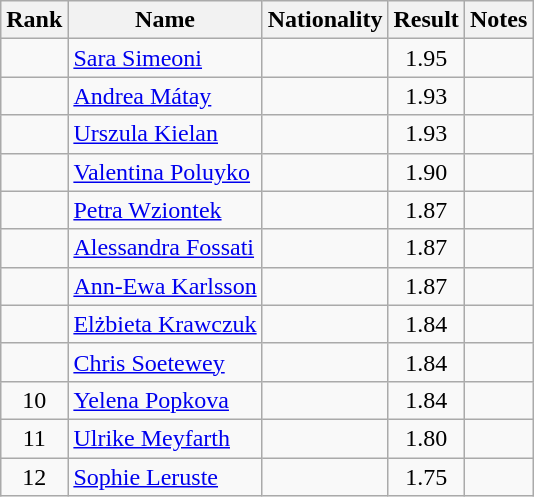<table class="wikitable sortable" style="text-align:center">
<tr>
<th>Rank</th>
<th>Name</th>
<th>Nationality</th>
<th>Result</th>
<th>Notes</th>
</tr>
<tr>
<td></td>
<td align="left"><a href='#'>Sara Simeoni</a></td>
<td align=left></td>
<td>1.95</td>
<td></td>
</tr>
<tr>
<td></td>
<td align="left"><a href='#'>Andrea Mátay</a></td>
<td align=left></td>
<td>1.93</td>
<td></td>
</tr>
<tr>
<td></td>
<td align="left"><a href='#'>Urszula Kielan</a></td>
<td align=left></td>
<td>1.93</td>
<td></td>
</tr>
<tr>
<td></td>
<td align="left"><a href='#'>Valentina Poluyko</a></td>
<td align=left></td>
<td>1.90</td>
<td></td>
</tr>
<tr>
<td></td>
<td align="left"><a href='#'>Petra Wziontek</a></td>
<td align=left></td>
<td>1.87</td>
<td></td>
</tr>
<tr>
<td></td>
<td align="left"><a href='#'>Alessandra Fossati</a></td>
<td align=left></td>
<td>1.87</td>
<td></td>
</tr>
<tr>
<td></td>
<td align="left"><a href='#'>Ann-Ewa Karlsson</a></td>
<td align=left></td>
<td>1.87</td>
<td></td>
</tr>
<tr>
<td></td>
<td align="left"><a href='#'>Elżbieta Krawczuk</a></td>
<td align=left></td>
<td>1.84</td>
<td></td>
</tr>
<tr>
<td></td>
<td align="left"><a href='#'>Chris Soetewey</a></td>
<td align=left></td>
<td>1.84</td>
<td></td>
</tr>
<tr>
<td>10</td>
<td align="left"><a href='#'>Yelena Popkova</a></td>
<td align=left></td>
<td>1.84</td>
<td></td>
</tr>
<tr>
<td>11</td>
<td align="left"><a href='#'>Ulrike Meyfarth</a></td>
<td align=left></td>
<td>1.80</td>
<td></td>
</tr>
<tr>
<td>12</td>
<td align="left"><a href='#'>Sophie Leruste</a></td>
<td align=left></td>
<td>1.75</td>
<td></td>
</tr>
</table>
